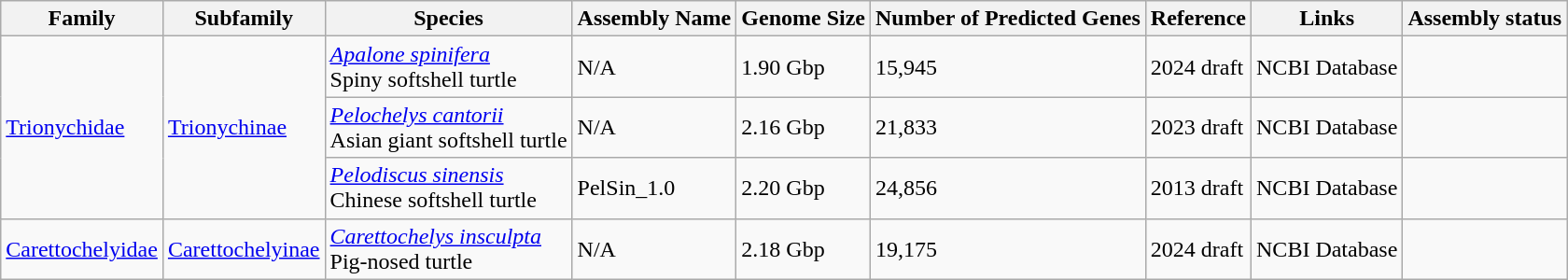<table class="wikitable sortable">
<tr>
<th>Family</th>
<th>Subfamily</th>
<th>Species</th>
<th>Assembly Name</th>
<th>Genome Size</th>
<th>Number of Predicted Genes</th>
<th>Reference</th>
<th>Links</th>
<th>Assembly status</th>
</tr>
<tr>
<td rowspan="3"><a href='#'>Trionychidae</a></td>
<td rowspan="3"><a href='#'>Trionychinae</a></td>
<td><a href='#'><em>Apalone spinifera</em></a><br>Spiny softshell turtle</td>
<td>N/A</td>
<td>1.90 Gbp</td>
<td>15,945</td>
<td>2024 draft</td>
<td>NCBI Database</td>
<td></td>
</tr>
<tr>
<td><a href='#'><em>Pelochelys cantorii</em></a><br>Asian giant softshell turtle</td>
<td>N/A</td>
<td>2.16 Gbp</td>
<td>21,833</td>
<td>2023 draft</td>
<td>NCBI Database</td>
<td></td>
</tr>
<tr>
<td><em><a href='#'>Pelodiscus sinensis</a></em><br>Chinese softshell turtle</td>
<td>PelSin_1.0</td>
<td>2.20 Gbp</td>
<td>24,856</td>
<td>2013 draft</td>
<td>NCBI Database</td>
<td></td>
</tr>
<tr>
<td><a href='#'>Carettochelyidae</a></td>
<td><a href='#'>Carettochelyinae</a></td>
<td><a href='#'><em>Carettochelys insculpta</em></a><br>Pig-nosed turtle</td>
<td>N/A</td>
<td>2.18 Gbp</td>
<td>19,175</td>
<td>2024 draft</td>
<td>NCBI Database</td>
<td></td>
</tr>
</table>
